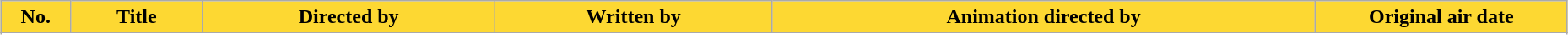<table class="wikitable" style="width:98%; margin:auto; background:#FFF">
<tr style="border-bottom: 3px solid #cffff;">
<th style="width:3em; background:#FDD832">No.</th>
<th style="background:#FDD832">Title</th>
<th style="background:#FDD832">Directed by</th>
<th style="background:#FDD832">Written by</th>
<th style="background:#FDD832">Animation directed by</th>
<th style="width:12em; background:#FDD832">Original air date</th>
</tr>
<tr>
</tr>
<tr>
</tr>
<tr>
</tr>
<tr>
</tr>
<tr>
</tr>
<tr>
</tr>
<tr>
</tr>
<tr>
</tr>
<tr>
</tr>
<tr>
</tr>
<tr>
</tr>
<tr>
</tr>
<tr>
</tr>
<tr>
</tr>
<tr>
</tr>
<tr>
</tr>
<tr>
</tr>
<tr>
</tr>
<tr>
</tr>
<tr>
</tr>
<tr>
</tr>
<tr>
</tr>
<tr>
</tr>
<tr>
</tr>
<tr>
</tr>
<tr>
</tr>
<tr>
</tr>
<tr>
</tr>
<tr>
</tr>
<tr>
</tr>
<tr>
</tr>
<tr>
</tr>
<tr>
</tr>
<tr>
</tr>
<tr>
</tr>
<tr>
</tr>
<tr>
</tr>
<tr>
</tr>
<tr>
</tr>
<tr>
</tr>
<tr>
</tr>
<tr>
</tr>
<tr>
</tr>
<tr>
</tr>
<tr>
</tr>
<tr>
</tr>
<tr>
</tr>
<tr>
</tr>
<tr>
</tr>
<tr>
</tr>
<tr>
</tr>
</table>
